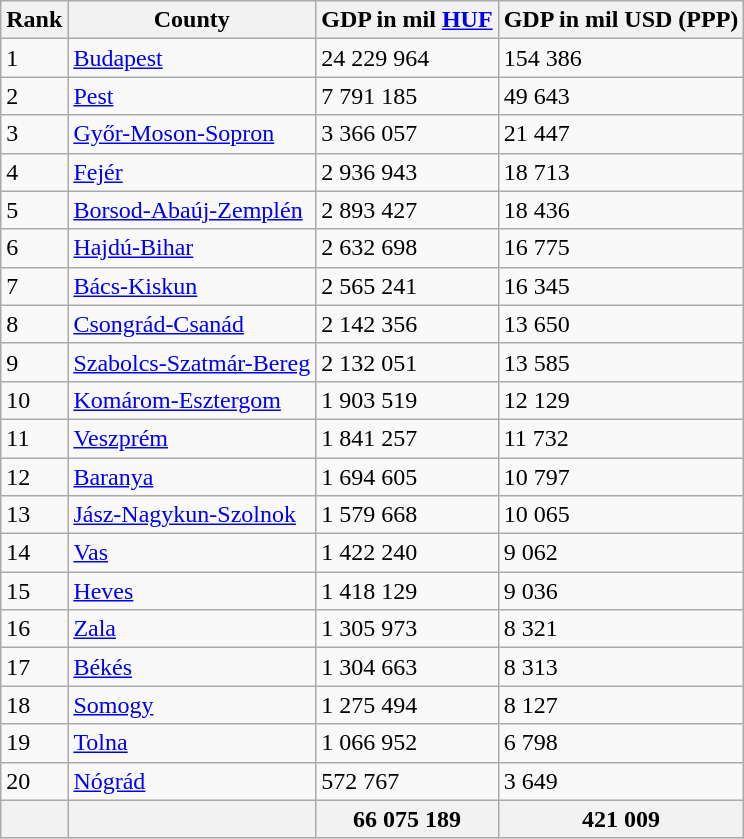<table class="wikitable sortable">
<tr>
<th>Rank</th>
<th>County</th>
<th>GDP in mil <a href='#'>HUF</a></th>
<th>GDP in mil USD (PPP)</th>
</tr>
<tr>
<td>1</td>
<td><a href='#'>Budapest</a></td>
<td>24 229 964</td>
<td>154 386</td>
</tr>
<tr>
<td>2</td>
<td><a href='#'>Pest</a></td>
<td>7 791 185</td>
<td>49 643</td>
</tr>
<tr>
<td>3</td>
<td><a href='#'>Győr-Moson-Sopron</a></td>
<td>3 366 057</td>
<td>21 447</td>
</tr>
<tr>
<td>4</td>
<td><a href='#'>Fejér</a></td>
<td>2 936 943</td>
<td>18 713</td>
</tr>
<tr>
<td>5</td>
<td><a href='#'>Borsod-Abaúj-Zemplén</a></td>
<td>2 893 427</td>
<td>18 436</td>
</tr>
<tr>
<td>6</td>
<td><a href='#'>Hajdú-Bihar</a></td>
<td>2 632 698</td>
<td>16 775</td>
</tr>
<tr>
<td>7</td>
<td><a href='#'>Bács-Kiskun</a></td>
<td>2 565 241</td>
<td>16 345</td>
</tr>
<tr>
<td>8</td>
<td><a href='#'>Csongrád-Csanád</a></td>
<td>2 142 356</td>
<td>13 650</td>
</tr>
<tr>
<td>9</td>
<td><a href='#'>Szabolcs-Szatmár-Bereg</a></td>
<td>2 132 051</td>
<td>13 585</td>
</tr>
<tr>
<td>10</td>
<td><a href='#'>Komárom-Esztergom</a></td>
<td>1 903 519</td>
<td>12 129</td>
</tr>
<tr>
<td>11</td>
<td><a href='#'>Veszprém</a></td>
<td>1 841 257</td>
<td>11 732</td>
</tr>
<tr>
<td>12</td>
<td><a href='#'>Baranya</a></td>
<td>1 694 605</td>
<td>10 797</td>
</tr>
<tr>
<td>13</td>
<td><a href='#'>Jász-Nagykun-Szolnok</a></td>
<td>1 579 668</td>
<td>10 065</td>
</tr>
<tr>
<td>14</td>
<td><a href='#'>Vas</a></td>
<td>1 422 240</td>
<td>9 062</td>
</tr>
<tr>
<td>15</td>
<td><a href='#'>Heves</a></td>
<td>1 418 129</td>
<td>9 036</td>
</tr>
<tr>
<td>16</td>
<td><a href='#'>Zala</a></td>
<td>1 305 973</td>
<td>8 321</td>
</tr>
<tr>
<td>17</td>
<td><a href='#'>Békés</a></td>
<td>1 304 663</td>
<td>8 313</td>
</tr>
<tr>
<td>18</td>
<td><a href='#'>Somogy</a></td>
<td>1 275 494</td>
<td>8 127</td>
</tr>
<tr>
<td>19</td>
<td><a href='#'>Tolna</a></td>
<td>1 066 952</td>
<td>6 798</td>
</tr>
<tr>
<td>20</td>
<td><a href='#'>Nógrád</a></td>
<td>572 767</td>
<td>3 649</td>
</tr>
<tr>
<th></th>
<th></th>
<th>66 075 189</th>
<th>421 009</th>
</tr>
</table>
